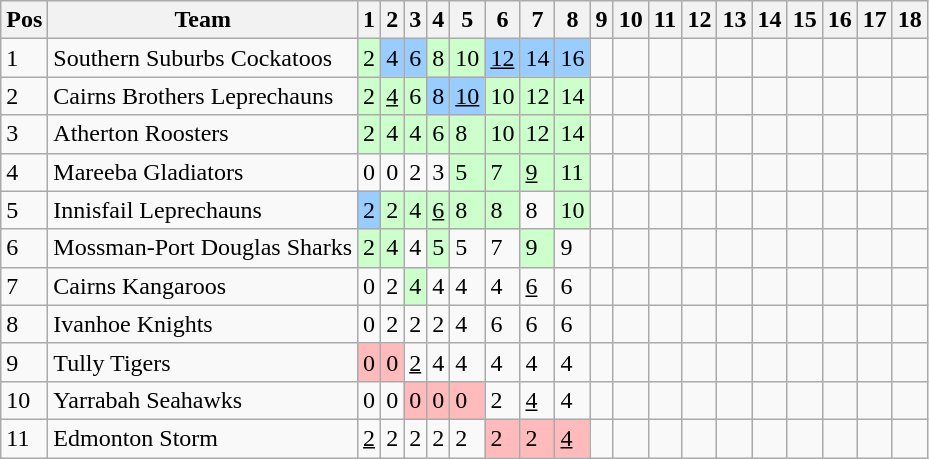<table class="wikitable">
<tr>
<th>Pos</th>
<th>Team</th>
<th>1</th>
<th>2</th>
<th>3</th>
<th>4</th>
<th>5</th>
<th>6</th>
<th>7</th>
<th>8</th>
<th>9</th>
<th>10</th>
<th>11</th>
<th>12</th>
<th>13</th>
<th>14</th>
<th>15</th>
<th>16</th>
<th>17</th>
<th>18</th>
</tr>
<tr>
<td>1</td>
<td> Southern Suburbs Cockatoos</td>
<td style="background:#ccffcc;">2</td>
<td style="background:#99ccff;">4</td>
<td style="background:#99ccff;">6</td>
<td style="background:#ccffcc;">8</td>
<td style="background:#ccffcc;">10</td>
<td style="background:#99ccff;"><u>12</u></td>
<td style="background:#99ccff;">14</td>
<td style="background:#99ccff;">16</td>
<td></td>
<td></td>
<td></td>
<td></td>
<td></td>
<td></td>
<td></td>
<td></td>
<td></td>
<td></td>
</tr>
<tr>
<td>2</td>
<td> Cairns Brothers Leprechauns</td>
<td style="background:#ccffcc;">2</td>
<td style="background:#ccffcc;"><u>4</u></td>
<td style="background:#ccffcc;">6</td>
<td style="background:#99ccff;">8</td>
<td style="background:#99ccff;"><u>10</u></td>
<td style="background:#ccffcc;">10</td>
<td style="background:#ccffcc;">12</td>
<td style="background:#ccffcc;">14</td>
<td></td>
<td></td>
<td></td>
<td></td>
<td></td>
<td></td>
<td></td>
<td></td>
<td></td>
<td></td>
</tr>
<tr>
<td>3</td>
<td> Atherton Roosters</td>
<td style="background:#ccffcc;">2</td>
<td style="background:#ccffcc;">4</td>
<td style="background:#ccffcc;">4</td>
<td style="background:#ccffcc;">6</td>
<td style="background:#ccffcc;">8</td>
<td style="background:#ccffcc;">10</td>
<td style="background:#ccffcc;">12</td>
<td style="background:#ccffcc;">14</td>
<td></td>
<td></td>
<td></td>
<td></td>
<td></td>
<td></td>
<td></td>
<td></td>
<td></td>
<td></td>
</tr>
<tr>
<td>4</td>
<td> Mareeba Gladiators</td>
<td>0</td>
<td>0</td>
<td>2</td>
<td>3</td>
<td style="background:#ccffcc;">5</td>
<td style="background:#ccffcc;">7</td>
<td style="background:#ccffcc;"><u>9</u></td>
<td style="background:#ccffcc;">11</td>
<td></td>
<td></td>
<td></td>
<td></td>
<td></td>
<td></td>
<td></td>
<td></td>
<td></td>
<td></td>
</tr>
<tr>
<td>5</td>
<td> Innisfail Leprechauns</td>
<td style="background:#99ccff;">2</td>
<td style="background:#ccffcc;">2</td>
<td style="background:#ccffcc;">4</td>
<td style="background:#ccffcc;"><u>6</u></td>
<td style="background:#ccffcc;">8</td>
<td style="background:#ccffcc;">8</td>
<td>8</td>
<td style="background:#ccffcc;">10</td>
<td></td>
<td></td>
<td></td>
<td></td>
<td></td>
<td></td>
<td></td>
<td></td>
<td></td>
<td></td>
</tr>
<tr>
<td>6</td>
<td> Mossman-Port Douglas Sharks</td>
<td style="background:#ccffcc;">2</td>
<td style="background:#ccffcc;">4</td>
<td>4</td>
<td style="background:#ccffcc;">5</td>
<td>5</td>
<td>7</td>
<td style="background:#ccffcc;">9</td>
<td>9</td>
<td></td>
<td></td>
<td></td>
<td></td>
<td></td>
<td></td>
<td></td>
<td></td>
<td></td>
<td></td>
</tr>
<tr>
<td>7</td>
<td> Cairns Kangaroos</td>
<td>0</td>
<td>2</td>
<td style="background:#ccffcc;">4</td>
<td>4</td>
<td>4</td>
<td>4</td>
<td><u>6</u></td>
<td>6</td>
<td></td>
<td></td>
<td></td>
<td></td>
<td></td>
<td></td>
<td></td>
<td></td>
<td></td>
<td></td>
</tr>
<tr>
<td>8</td>
<td> Ivanhoe Knights</td>
<td>0</td>
<td>2</td>
<td>2</td>
<td>2</td>
<td>4</td>
<td>6</td>
<td>6</td>
<td>6</td>
<td></td>
<td></td>
<td></td>
<td></td>
<td></td>
<td></td>
<td></td>
<td></td>
<td></td>
<td></td>
</tr>
<tr>
<td>9</td>
<td> Tully Tigers</td>
<td style="background:#ffbbbb;">0</td>
<td style="background:#ffbbbb;">0</td>
<td><u>2</u></td>
<td>4</td>
<td>4</td>
<td>4</td>
<td>4</td>
<td>4</td>
<td></td>
<td></td>
<td></td>
<td></td>
<td></td>
<td></td>
<td></td>
<td></td>
<td></td>
<td></td>
</tr>
<tr>
<td>10</td>
<td> Yarrabah Seahawks</td>
<td>0</td>
<td>0</td>
<td style="background:#ffbbbb;">0</td>
<td style="background:#ffbbbb;">0</td>
<td style="background:#ffbbbb;">0</td>
<td>2</td>
<td><u>4</u></td>
<td>4</td>
<td></td>
<td></td>
<td></td>
<td></td>
<td></td>
<td></td>
<td></td>
<td></td>
<td></td>
<td></td>
</tr>
<tr>
<td>11</td>
<td> Edmonton Storm</td>
<td><u>2</u></td>
<td>2</td>
<td>2</td>
<td>2</td>
<td>2</td>
<td style="background:#ffbbbb;">2</td>
<td style="background:#ffbbbb;">2</td>
<td style="background:#ffbbbb;"><u>4</u></td>
<td></td>
<td></td>
<td></td>
<td></td>
<td></td>
<td></td>
<td></td>
<td></td>
<td></td>
<td></td>
</tr>
</table>
